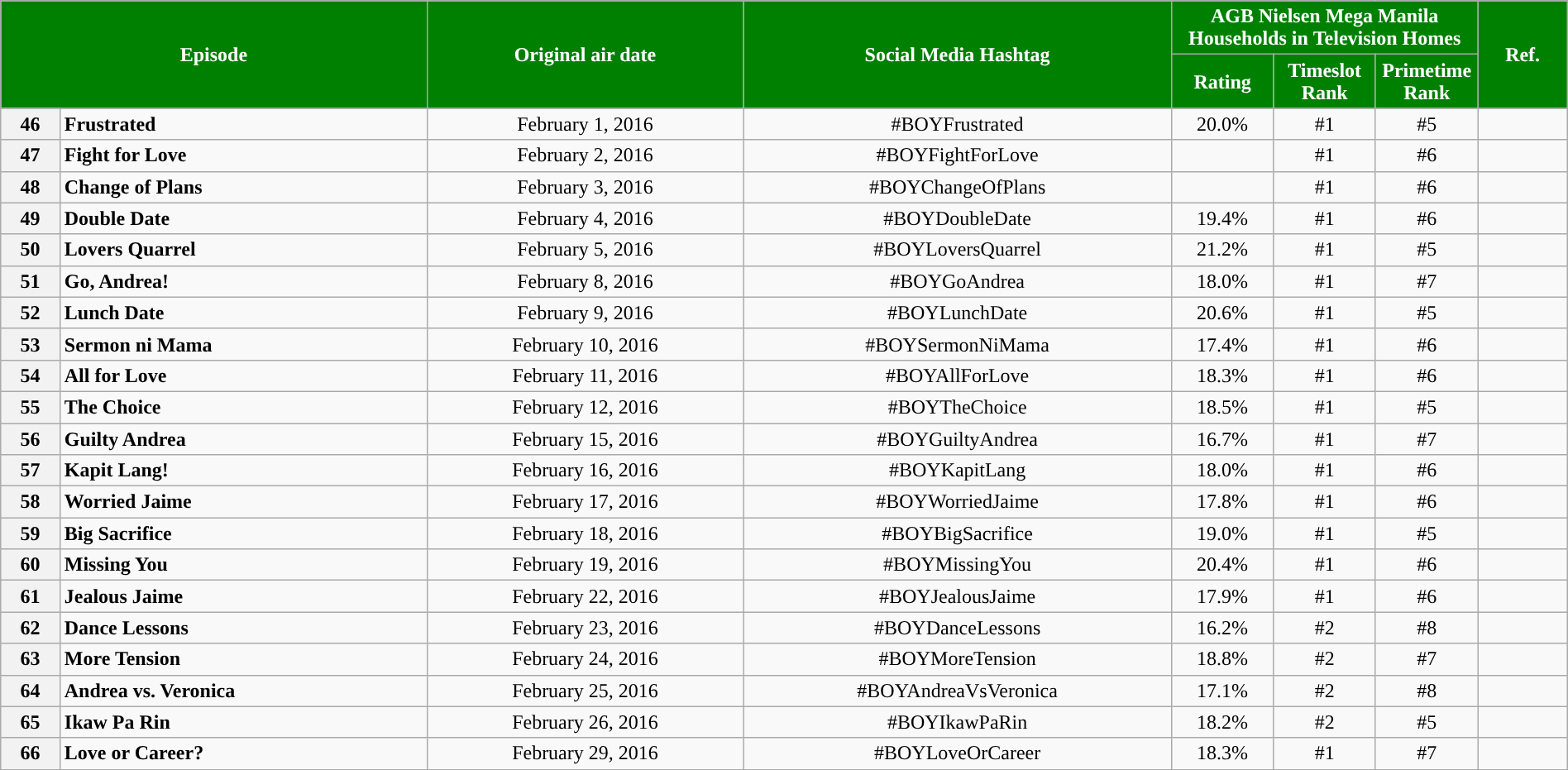<table class="wikitable" style="text-align:center; font-size:100%; line-height:18px;"  width="100%">
<tr>
<th colspan="2" rowspan="2" style="background-color:#008000; color:#ffffff;">Episode</th>
<th style="background:#008000; color:white" rowspan="2">Original air date</th>
<th style="background:#008000; color:white" rowspan="2">Social Media Hashtag</th>
<th style="background-color:#008000; color:#ffffff;" colspan="3">AGB Nielsen Mega Manila Households in Television Homes</th>
<th rowspan="2" style="background:#008000; color:white">Ref.</th>
</tr>
<tr style="text-align: center style=">
<th style="background-color:#008000; width:75px; color:#ffffff;">Rating</th>
<th style="background-color:#008000; width:75px; color:#ffffff;">Timeslot Rank</th>
<th style="background-color:#008000; width:75px; color:#ffffff;">Primetime Rank</th>
</tr>
<tr>
<th>46</th>
<td style="text-align: left;"><strong>Frustrated</strong></td>
<td>February 1, 2016</td>
<td>#BOYFrustrated</td>
<td>20.0%</td>
<td>#1</td>
<td>#5</td>
<td></td>
</tr>
<tr>
<th>47</th>
<td style="text-align: left;"><strong>Fight for Love</strong></td>
<td>February 2, 2016</td>
<td>#BOYFightForLove</td>
<td></td>
<td>#1</td>
<td>#6</td>
<td></td>
</tr>
<tr>
<th>48</th>
<td style="text-align: left;"><strong>Change of Plans</strong></td>
<td>February 3, 2016</td>
<td>#BOYChangeOfPlans</td>
<td></td>
<td>#1</td>
<td>#6</td>
<td></td>
</tr>
<tr>
<th>49</th>
<td style="text-align: left;"><strong>Double Date</strong></td>
<td>February 4, 2016</td>
<td>#BOYDoubleDate</td>
<td>19.4%</td>
<td>#1</td>
<td>#6</td>
<td></td>
</tr>
<tr>
<th>50</th>
<td style="text-align: left;"><strong>Lovers Quarrel</strong></td>
<td>February 5, 2016</td>
<td>#BOYLoversQuarrel</td>
<td>21.2%</td>
<td>#1</td>
<td>#5</td>
<td></td>
</tr>
<tr>
<th>51</th>
<td style="text-align: left;"><strong>Go, Andrea!</strong></td>
<td>February 8, 2016</td>
<td>#BOYGoAndrea</td>
<td>18.0%</td>
<td>#1</td>
<td>#7</td>
<td></td>
</tr>
<tr>
<th>52</th>
<td style="text-align: left;"><strong>Lunch Date</strong></td>
<td>February 9, 2016</td>
<td>#BOYLunchDate</td>
<td>20.6%</td>
<td>#1</td>
<td>#5</td>
<td></td>
</tr>
<tr>
<th>53</th>
<td style="text-align: left;"><strong>Sermon ni Mama</strong></td>
<td>February 10, 2016</td>
<td>#BOYSermonNiMama</td>
<td>17.4%</td>
<td>#1</td>
<td>#6</td>
<td></td>
</tr>
<tr>
<th>54</th>
<td style="text-align: left;"><strong>All for Love</strong></td>
<td>February 11, 2016</td>
<td>#BOYAllForLove</td>
<td>18.3%</td>
<td>#1</td>
<td>#6</td>
<td></td>
</tr>
<tr>
<th>55</th>
<td style="text-align: left;"><strong>The Choice</strong></td>
<td>February 12, 2016</td>
<td>#BOYTheChoice</td>
<td>18.5%</td>
<td>#1</td>
<td>#5</td>
<td></td>
</tr>
<tr>
<th>56</th>
<td style="text-align: left;"><strong>Guilty Andrea</strong></td>
<td>February 15, 2016</td>
<td>#BOYGuiltyAndrea</td>
<td>16.7%</td>
<td>#1</td>
<td>#7</td>
<td></td>
</tr>
<tr>
<th>57</th>
<td style="text-align: left;"><strong>Kapit Lang!</strong></td>
<td>February 16, 2016</td>
<td>#BOYKapitLang</td>
<td>18.0%</td>
<td>#1</td>
<td>#6</td>
<td></td>
</tr>
<tr>
<th>58</th>
<td style="text-align: left;"><strong>Worried Jaime</strong></td>
<td>February 17, 2016</td>
<td>#BOYWorriedJaime</td>
<td>17.8%</td>
<td>#1</td>
<td>#6</td>
<td></td>
</tr>
<tr>
<th>59</th>
<td style="text-align: left;"><strong>Big Sacrifice</strong></td>
<td>February 18, 2016</td>
<td>#BOYBigSacrifice</td>
<td>19.0%</td>
<td>#1</td>
<td>#5</td>
<td></td>
</tr>
<tr>
<th>60</th>
<td style="text-align: left;"><strong>Missing You</strong></td>
<td>February 19, 2016</td>
<td>#BOYMissingYou</td>
<td>20.4%</td>
<td>#1</td>
<td>#6</td>
<td></td>
</tr>
<tr>
<th>61</th>
<td style="text-align: left;"><strong>Jealous Jaime</strong></td>
<td>February 22, 2016</td>
<td>#BOYJealousJaime</td>
<td>17.9%</td>
<td>#1</td>
<td>#6</td>
<td></td>
</tr>
<tr>
<th>62</th>
<td style="text-align: left;"><strong>Dance Lessons</strong></td>
<td>February 23, 2016</td>
<td>#BOYDanceLessons</td>
<td>16.2%</td>
<td>#2</td>
<td>#8</td>
<td></td>
</tr>
<tr>
<th>63</th>
<td style="text-align: left;"><strong>More Tension</strong></td>
<td>February 24, 2016</td>
<td>#BOYMoreTension</td>
<td>18.8%</td>
<td>#2</td>
<td>#7</td>
<td></td>
</tr>
<tr>
<th>64</th>
<td style="text-align: left;"><strong>Andrea vs. Veronica</strong></td>
<td>February 25, 2016</td>
<td>#BOYAndreaVsVeronica</td>
<td>17.1%</td>
<td>#2</td>
<td>#8</td>
<td></td>
</tr>
<tr>
<th>65</th>
<td style="text-align: left;"><strong>Ikaw Pa Rin</strong></td>
<td>February 26, 2016</td>
<td>#BOYIkawPaRin</td>
<td>18.2%</td>
<td>#2</td>
<td>#5</td>
<td></td>
</tr>
<tr>
<th>66</th>
<td style="text-align: left;"><strong>Love or Career?</strong></td>
<td>February 29, 2016</td>
<td>#BOYLoveOrCareer</td>
<td>18.3%</td>
<td>#1</td>
<td>#7</td>
<td></td>
</tr>
<tr>
</tr>
</table>
